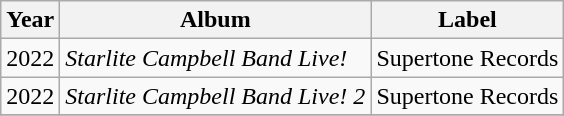<table class="wikitable">
<tr>
<th>Year</th>
<th>Album</th>
<th>Label</th>
</tr>
<tr>
<td>2022</td>
<td><em>Starlite Campbell Band Live!</em></td>
<td>Supertone Records</td>
</tr>
<tr>
<td>2022</td>
<td><em>Starlite Campbell Band Live! 2</em></td>
<td>Supertone Records</td>
</tr>
<tr>
</tr>
</table>
